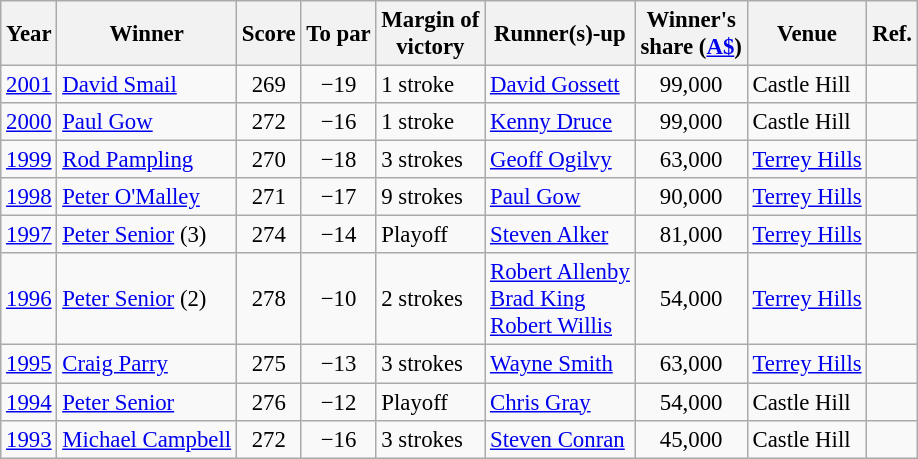<table class=wikitable style="font-size:95%">
<tr>
<th>Year</th>
<th>Winner</th>
<th>Score</th>
<th>To par</th>
<th>Margin of<br>victory</th>
<th>Runner(s)-up</th>
<th>Winner's<br>share (<a href='#'>A$</a>)</th>
<th>Venue</th>
<th>Ref.</th>
</tr>
<tr>
<td><a href='#'>2001</a></td>
<td> <a href='#'>David Smail</a></td>
<td align=center>269</td>
<td align=center>−19</td>
<td>1 stroke</td>
<td> <a href='#'>David Gossett</a></td>
<td align=center>99,000</td>
<td>Castle Hill</td>
<td></td>
</tr>
<tr>
<td><a href='#'>2000</a></td>
<td> <a href='#'>Paul Gow</a></td>
<td align=center>272</td>
<td align=center>−16</td>
<td>1 stroke</td>
<td> <a href='#'>Kenny Druce</a></td>
<td align=center>99,000</td>
<td>Castle Hill</td>
<td></td>
</tr>
<tr>
<td><a href='#'>1999</a></td>
<td> <a href='#'>Rod Pampling</a></td>
<td align=center>270</td>
<td align=center>−18</td>
<td>3 strokes</td>
<td> <a href='#'>Geoff Ogilvy</a></td>
<td align=center>63,000</td>
<td><a href='#'>Terrey Hills</a></td>
<td></td>
</tr>
<tr>
<td><a href='#'>1998</a></td>
<td> <a href='#'>Peter O'Malley</a></td>
<td align=center>271</td>
<td align=center>−17</td>
<td>9 strokes</td>
<td> <a href='#'>Paul Gow</a></td>
<td align=center>90,000</td>
<td><a href='#'>Terrey Hills</a></td>
<td></td>
</tr>
<tr>
<td><a href='#'>1997</a></td>
<td> <a href='#'>Peter Senior</a> (3)</td>
<td align=center>274</td>
<td align=center>−14</td>
<td>Playoff</td>
<td> <a href='#'>Steven Alker</a></td>
<td align=center>81,000</td>
<td><a href='#'>Terrey Hills</a></td>
<td></td>
</tr>
<tr>
<td><a href='#'>1996</a></td>
<td> <a href='#'>Peter Senior</a> (2)</td>
<td align=center>278</td>
<td align=center>−10</td>
<td>2 strokes</td>
<td> <a href='#'>Robert Allenby</a><br> <a href='#'>Brad King</a><br> <a href='#'>Robert Willis</a></td>
<td align=center>54,000</td>
<td><a href='#'>Terrey Hills</a></td>
<td></td>
</tr>
<tr>
<td><a href='#'>1995</a></td>
<td> <a href='#'>Craig Parry</a></td>
<td align=center>275</td>
<td align=center>−13</td>
<td>3 strokes</td>
<td> <a href='#'>Wayne Smith</a></td>
<td align=center>63,000</td>
<td><a href='#'>Terrey Hills</a></td>
<td></td>
</tr>
<tr>
<td><a href='#'>1994</a></td>
<td> <a href='#'>Peter Senior</a></td>
<td align=center>276</td>
<td align=center>−12</td>
<td>Playoff</td>
<td> <a href='#'>Chris Gray</a></td>
<td align=center>54,000</td>
<td>Castle Hill</td>
<td></td>
</tr>
<tr>
<td><a href='#'>1993</a></td>
<td> <a href='#'>Michael Campbell</a></td>
<td align=center>272</td>
<td align=center>−16</td>
<td>3 strokes</td>
<td> <a href='#'>Steven Conran</a></td>
<td align=center>45,000</td>
<td>Castle Hill</td>
<td></td>
</tr>
</table>
